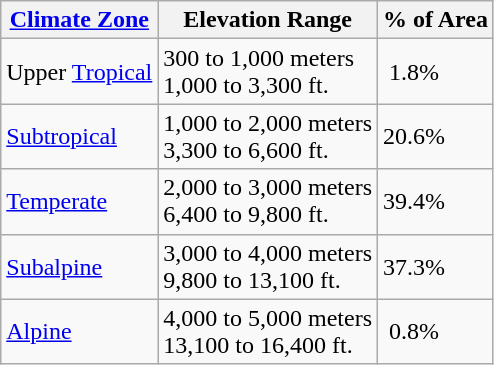<table class="wikitable">
<tr>
<th><a href='#'>Climate Zone</a></th>
<th>Elevation Range</th>
<th>% of Area</th>
</tr>
<tr>
<td>Upper <a href='#'>Tropical</a></td>
<td>300 to 1,000 meters<br>1,000 to 3,300 ft.</td>
<td> 1.8%</td>
</tr>
<tr>
<td><a href='#'>Subtropical</a></td>
<td>1,000 to 2,000 meters<br>3,300 to 6,600 ft.</td>
<td>20.6%</td>
</tr>
<tr>
<td><a href='#'>Temperate</a></td>
<td>2,000 to 3,000 meters<br>6,400 to 9,800 ft.</td>
<td>39.4%</td>
</tr>
<tr>
<td><a href='#'>Subalpine</a></td>
<td>3,000 to 4,000 meters<br>9,800 to 13,100 ft.</td>
<td>37.3%</td>
</tr>
<tr>
<td><a href='#'>Alpine</a></td>
<td>4,000 to 5,000 meters<br>13,100 to 16,400 ft.</td>
<td> 0.8%</td>
</tr>
</table>
